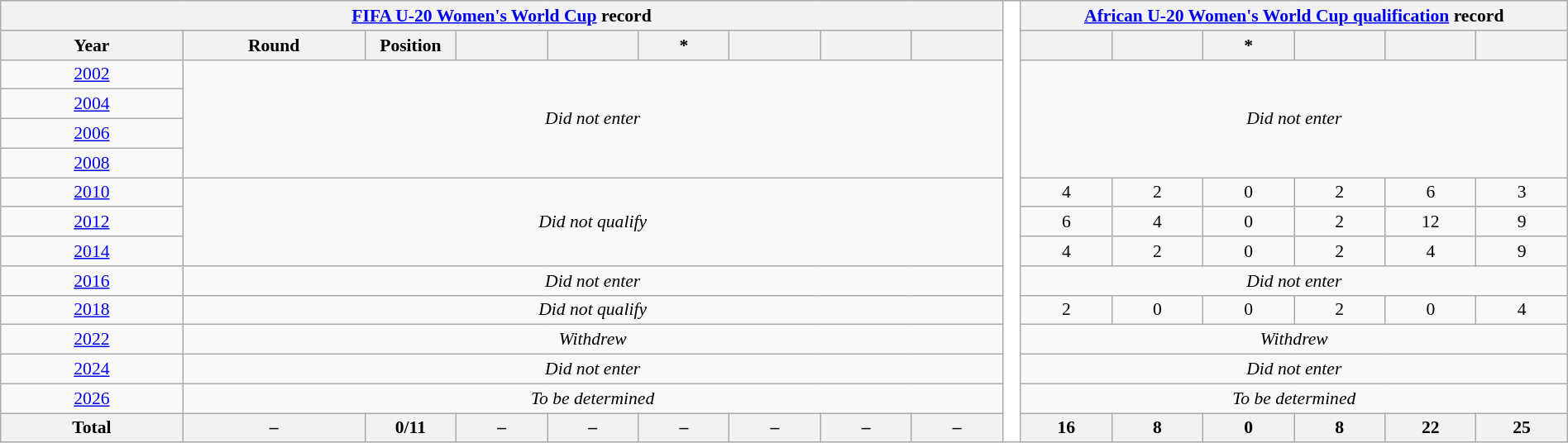<table class="wikitable" style="font-size:90%; text-align:center; width:100%">
<tr>
<th colspan="9"><a href='#'>FIFA U-20 Women's World Cup</a> record</th>
<th rowspan="15" style="width:1%;background:white"></th>
<th colspan="6"><a href='#'>African U-20 Women's World Cup qualification</a> record</th>
</tr>
<tr>
<th width="10%">Year</th>
<th width="10%">Round</th>
<th width="5%">Position</th>
<th width="5%"></th>
<th width="5%"></th>
<th width="5%">*</th>
<th width="5%"></th>
<th width="5%"></th>
<th width="5%"></th>
<th width="5%"></th>
<th width="5%"></th>
<th width="5%">*</th>
<th width="5%"></th>
<th width="5%"></th>
<th width="5%"></th>
</tr>
<tr>
<td> <a href='#'>2002</a></td>
<td colspan="8" rowspan="4"><em>Did not enter</em></td>
<td colspan="6" rowspan="4"><em>Did not enter</em></td>
</tr>
<tr>
<td> <a href='#'>2004</a></td>
</tr>
<tr>
<td> <a href='#'>2006</a></td>
</tr>
<tr>
<td> <a href='#'>2008</a></td>
</tr>
<tr>
<td> <a href='#'>2010</a></td>
<td colspan="8" rowspan="3"><em>Did not qualify</em></td>
<td>4</td>
<td>2</td>
<td>0</td>
<td>2</td>
<td>6</td>
<td>3</td>
</tr>
<tr>
<td> <a href='#'>2012</a></td>
<td>6</td>
<td>4</td>
<td>0</td>
<td>2</td>
<td>12</td>
<td>9</td>
</tr>
<tr>
<td> <a href='#'>2014</a></td>
<td>4</td>
<td>2</td>
<td>0</td>
<td>2</td>
<td>4</td>
<td>9</td>
</tr>
<tr>
<td> <a href='#'>2016</a></td>
<td colspan="8"><em>Did not enter</em></td>
<td colspan="6"><em>Did not enter</em></td>
</tr>
<tr>
<td> <a href='#'>2018</a></td>
<td colspan="8"><em>Did not qualify</em></td>
<td>2</td>
<td>0</td>
<td>0</td>
<td>2</td>
<td>0</td>
<td>4</td>
</tr>
<tr>
<td> <a href='#'>2022</a></td>
<td colspan="8"><em>Withdrew</em></td>
<td colspan="6"><em>Withdrew</em></td>
</tr>
<tr>
<td> <a href='#'>2024</a></td>
<td colspan="8"><em>Did not enter</em></td>
<td colspan="6"><em>Did not enter</em></td>
</tr>
<tr>
<td> <a href='#'>2026</a></td>
<td colspan="8"><em>To be determined</em></td>
<td colspan="6"><em>To be determined</em></td>
</tr>
<tr>
<th>Total</th>
<th>–</th>
<th>0/11</th>
<th>–</th>
<th>–</th>
<th>–</th>
<th>–</th>
<th>–</th>
<th>–</th>
<th>16</th>
<th>8</th>
<th>0</th>
<th>8</th>
<th>22</th>
<th>25</th>
</tr>
</table>
